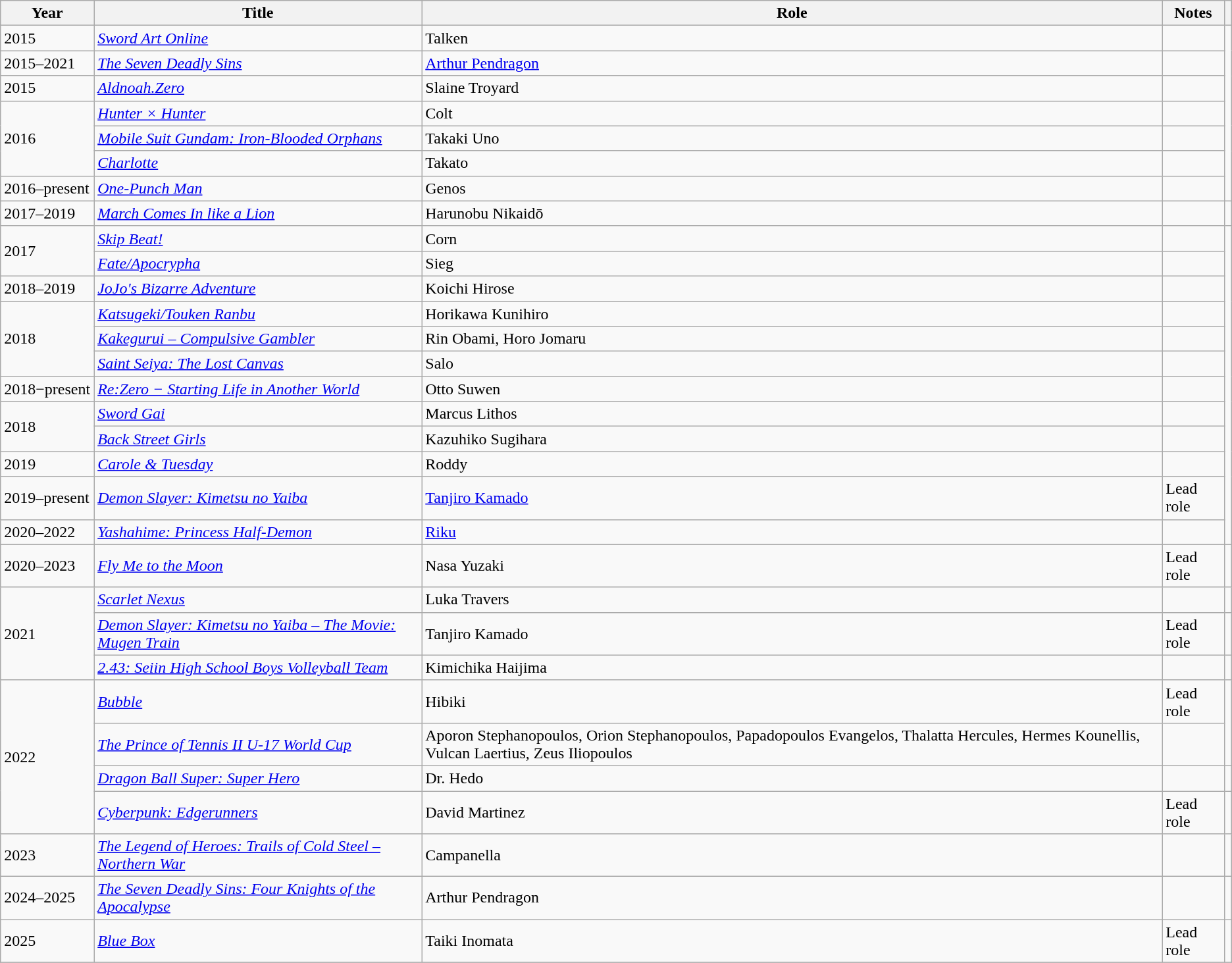<table class="wikitable sortable">
<tr>
<th>Year</th>
<th>Title</th>
<th>Role</th>
<th>Notes</th>
<th class="unsortable"></th>
</tr>
<tr>
<td>2015</td>
<td><em><a href='#'>Sword Art Online</a></em></td>
<td>Talken</td>
<td></td>
<td rowspan="7"></td>
</tr>
<tr>
<td>2015–2021</td>
<td><em><a href='#'>The Seven Deadly Sins</a></em></td>
<td><a href='#'>Arthur Pendragon</a></td>
<td></td>
</tr>
<tr>
<td>2015</td>
<td><em><a href='#'>Aldnoah.Zero</a></em></td>
<td>Slaine Troyard</td>
<td></td>
</tr>
<tr>
<td rowspan="3">2016</td>
<td><em><a href='#'>Hunter × Hunter</a></em></td>
<td>Colt</td>
<td></td>
</tr>
<tr>
<td><em><a href='#'>Mobile Suit Gundam: Iron-Blooded Orphans</a></em></td>
<td>Takaki Uno</td>
<td></td>
</tr>
<tr>
<td><em><a href='#'>Charlotte</a></em></td>
<td>Takato</td>
<td></td>
</tr>
<tr>
<td>2016–present</td>
<td><em><a href='#'>One-Punch Man</a></em></td>
<td>Genos</td>
<td></td>
</tr>
<tr>
<td>2017–2019</td>
<td><em><a href='#'>March Comes In like a Lion</a></em></td>
<td>Harunobu Nikaidō</td>
<td></td>
<td></td>
</tr>
<tr>
<td rowspan="2">2017</td>
<td><em><a href='#'>Skip Beat!</a></em></td>
<td>Corn</td>
<td></td>
<td rowspan="12"></td>
</tr>
<tr>
<td><em><a href='#'>Fate/Apocrypha</a></em></td>
<td>Sieg</td>
<td></td>
</tr>
<tr>
<td>2018–2019</td>
<td><em><a href='#'>JoJo's Bizarre Adventure</a></em></td>
<td>Koichi Hirose</td>
<td></td>
</tr>
<tr>
<td rowspan="3">2018</td>
<td><em><a href='#'>Katsugeki/Touken Ranbu</a></em></td>
<td>Horikawa Kunihiro</td>
<td></td>
</tr>
<tr>
<td><em><a href='#'>Kakegurui – Compulsive Gambler</a></em></td>
<td>Rin Obami, Horo Jomaru</td>
<td></td>
</tr>
<tr>
<td><em><a href='#'>Saint Seiya: The Lost Canvas</a></em></td>
<td>Salo</td>
<td></td>
</tr>
<tr>
<td>2018−present</td>
<td><em><a href='#'>Re:Zero − Starting Life in Another World</a></em></td>
<td>Otto Suwen</td>
<td></td>
</tr>
<tr>
<td rowspan="2">2018</td>
<td><em><a href='#'>Sword Gai</a></em></td>
<td>Marcus Lithos</td>
<td></td>
</tr>
<tr>
<td><em><a href='#'>Back Street Girls</a></em></td>
<td>Kazuhiko Sugihara</td>
<td></td>
</tr>
<tr>
<td>2019</td>
<td><em><a href='#'>Carole & Tuesday</a></em></td>
<td>Roddy</td>
<td></td>
</tr>
<tr>
<td>2019–present</td>
<td><em><a href='#'>Demon Slayer: Kimetsu no Yaiba</a></em></td>
<td><a href='#'>Tanjiro Kamado</a></td>
<td>Lead role</td>
</tr>
<tr>
<td>2020–2022</td>
<td><em><a href='#'>Yashahime: Princess Half-Demon</a></em></td>
<td><a href='#'>Riku</a></td>
<td></td>
</tr>
<tr>
<td>2020–2023</td>
<td><em><a href='#'>Fly Me to the Moon</a></em></td>
<td>Nasa Yuzaki</td>
<td>Lead role</td>
<td></td>
</tr>
<tr>
<td rowspan="3">2021</td>
<td><em><a href='#'>Scarlet Nexus</a></em></td>
<td>Luka Travers</td>
<td></td>
<td></td>
</tr>
<tr>
<td><em><a href='#'>Demon Slayer: Kimetsu no Yaiba – The Movie: Mugen Train</a></em></td>
<td>Tanjiro Kamado</td>
<td>Lead role</td>
<td></td>
</tr>
<tr>
<td><em><a href='#'>2.43: Seiin High School Boys Volleyball Team</a></em></td>
<td>Kimichika Haijima</td>
<td></td>
<td></td>
</tr>
<tr>
<td rowspan="4">2022</td>
<td><em><a href='#'>Bubble</a></em></td>
<td>Hibiki</td>
<td>Lead role</td>
<td rowspan="2"></td>
</tr>
<tr>
<td><em><a href='#'>The Prince of Tennis II U-17 World Cup</a></em></td>
<td>Aporon Stephanopoulos, Orion Stephanopoulos, Papadopoulos Evangelos, Thalatta Hercules, Hermes Kounellis, Vulcan Laertius, Zeus Iliopoulos</td>
<td></td>
</tr>
<tr>
<td><em><a href='#'>Dragon Ball Super: Super Hero</a></em></td>
<td>Dr. Hedo</td>
<td></td>
<td></td>
</tr>
<tr>
<td><em><a href='#'>Cyberpunk: Edgerunners</a></em></td>
<td>David Martinez</td>
<td>Lead role</td>
<td></td>
</tr>
<tr>
<td>2023</td>
<td><em><a href='#'>The Legend of Heroes: Trails of Cold Steel – Northern War</a></em></td>
<td>Campanella</td>
<td></td>
<td></td>
</tr>
<tr>
<td>2024–2025</td>
<td><em><a href='#'>The Seven Deadly Sins: Four Knights of the Apocalypse</a></em></td>
<td>Arthur Pendragon</td>
<td></td>
<td></td>
</tr>
<tr>
<td>2025</td>
<td><em><a href='#'>Blue Box</a></em></td>
<td>Taiki Inomata</td>
<td>Lead role</td>
<td></td>
</tr>
<tr>
</tr>
</table>
